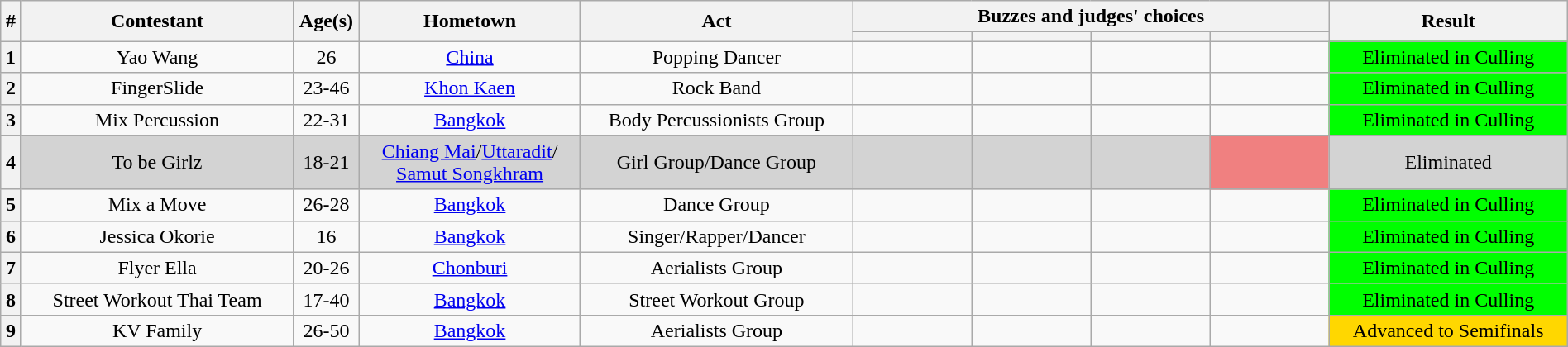<table class="wikitable sortable" style="width:100%; text-align:center;">
<tr>
<th scope="col" rowspan="2"  style="width:1%;">#</th>
<th scope="col" rowspan="2"  style="width:16%;">Contestant</th>
<th scope="col" rowspan="2"  data-sort-type="number" style="width:2%;">Age(s)</th>
<th scope="col" rowspan="2"  class="unsortable" style="width:13%;">Hometown</th>
<th scope="col" rowspan="2" class="unsortable"  style="width:16%;">Act</th>
<th scope="col" colspan="4" class="unsortable" style="width:28%;">Buzzes and judges' choices</th>
<th scope="col" rowspan="2" style="width:14%;">Result</th>
</tr>
<tr>
<th width="100"></th>
<th width="100"></th>
<th width="100"></th>
<th width="100"></th>
</tr>
<tr>
<th>1</th>
<td>Yao Wang</td>
<td>26</td>
<td><a href='#'>China</a></td>
<td>Popping Dancer</td>
<td></td>
<td></td>
<td></td>
<td></td>
<td style="background:lime">Eliminated in Culling</td>
</tr>
<tr>
<th>2</th>
<td>FingerSlide</td>
<td>23-46</td>
<td><a href='#'>Khon Kaen</a></td>
<td>Rock Band</td>
<td></td>
<td></td>
<td></td>
<td></td>
<td style="background:lime">Eliminated in Culling</td>
</tr>
<tr>
<th>3</th>
<td>Mix Percussion</td>
<td>22-31</td>
<td><a href='#'>Bangkok</a></td>
<td>Body Percussionists Group</td>
<td></td>
<td></td>
<td></td>
<td></td>
<td style="background:lime">Eliminated in Culling</td>
</tr>
<tr bgcolor=lightgrey>
<th>4</th>
<td>To be Girlz</td>
<td>18-21</td>
<td><a href='#'>Chiang Mai</a>/<a href='#'>Uttaradit</a>/<br><a href='#'>Samut Songkhram</a></td>
<td>Girl Group/Dance Group</td>
<td></td>
<td></td>
<td></td>
<td style="background:#F08080"></td>
<td style="background:">Eliminated</td>
</tr>
<tr>
<th>5</th>
<td>Mix a Move</td>
<td>26-28</td>
<td><a href='#'>Bangkok</a></td>
<td>Dance Group</td>
<td></td>
<td></td>
<td></td>
<td></td>
<td style="background:lime">Eliminated in Culling</td>
</tr>
<tr>
<th>6</th>
<td>Jessica Okorie</td>
<td>16</td>
<td><a href='#'>Bangkok</a></td>
<td>Singer/Rapper/Dancer</td>
<td></td>
<td></td>
<td></td>
<td></td>
<td style="background:lime">Eliminated in Culling</td>
</tr>
<tr>
<th>7</th>
<td>Flyer Ella</td>
<td>20-26</td>
<td><a href='#'>Chonburi</a></td>
<td>Aerialists Group</td>
<td></td>
<td></td>
<td></td>
<td></td>
<td style="background:lime">Eliminated in Culling</td>
</tr>
<tr>
<th>8</th>
<td>Street Workout Thai Team</td>
<td>17-40</td>
<td><a href='#'>Bangkok</a></td>
<td>Street Workout Group</td>
<td></td>
<td></td>
<td></td>
<td></td>
<td style="background:lime">Eliminated in Culling</td>
</tr>
<tr>
<th>9</th>
<td>KV Family</td>
<td>26-50</td>
<td><a href='#'>Bangkok</a></td>
<td>Aerialists Group</td>
<td></td>
<td></td>
<td></td>
<td></td>
<td style="background:gold">Advanced to Semifinals</td>
</tr>
</table>
